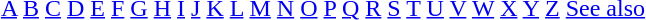<table id="toc" class="toc" summary="Contents" align="center">
<tr>
<th></th>
</tr>
<tr>
<td align="center"><br><a href='#'>A</a> <a href='#'>B</a> <a href='#'>C</a> <a href='#'>D</a> <a href='#'>E</a> <a href='#'>F</a> <a href='#'>G</a> <a href='#'>H</a> <a href='#'>I</a> <a href='#'>J</a> <a href='#'>K</a> <a href='#'>L</a> <a href='#'>M</a> <a href='#'>N</a> <a href='#'>O</a> <a href='#'>P</a> <a href='#'>Q</a> <a href='#'>R</a> <a href='#'>S</a> <a href='#'>T</a> <a href='#'>U</a> <a href='#'>V</a> <a href='#'>W</a> <a href='#'>X</a> <a href='#'>Y</a> <a href='#'>Z</a> <a href='#'>See also</a> </td>
</tr>
</table>
